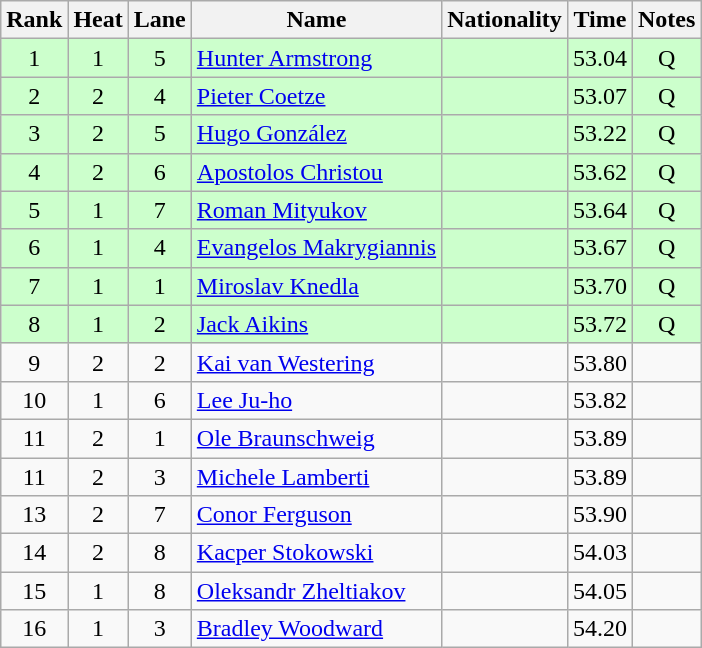<table class="wikitable sortable" style="text-align:center">
<tr>
<th>Rank</th>
<th>Heat</th>
<th>Lane</th>
<th>Name</th>
<th>Nationality</th>
<th>Time</th>
<th>Notes</th>
</tr>
<tr bgcolor=ccffcc>
<td>1</td>
<td>1</td>
<td>5</td>
<td align=left><a href='#'>Hunter Armstrong</a></td>
<td align=left></td>
<td>53.04</td>
<td>Q</td>
</tr>
<tr bgcolor=ccffcc>
<td>2</td>
<td>2</td>
<td>4</td>
<td align=left><a href='#'>Pieter Coetze</a></td>
<td align=left></td>
<td>53.07</td>
<td>Q</td>
</tr>
<tr bgcolor=ccffcc>
<td>3</td>
<td>2</td>
<td>5</td>
<td align=left><a href='#'>Hugo González</a></td>
<td align=left></td>
<td>53.22</td>
<td>Q</td>
</tr>
<tr bgcolor=ccffcc>
<td>4</td>
<td>2</td>
<td>6</td>
<td align=left><a href='#'>Apostolos Christou</a></td>
<td align=left></td>
<td>53.62</td>
<td>Q</td>
</tr>
<tr bgcolor=ccffcc>
<td>5</td>
<td>1</td>
<td>7</td>
<td align=left><a href='#'>Roman Mityukov</a></td>
<td align=left></td>
<td>53.64</td>
<td>Q</td>
</tr>
<tr bgcolor=ccffcc>
<td>6</td>
<td>1</td>
<td>4</td>
<td align=left><a href='#'>Evangelos Makrygiannis</a></td>
<td align=left></td>
<td>53.67</td>
<td>Q</td>
</tr>
<tr bgcolor=ccffcc>
<td>7</td>
<td>1</td>
<td>1</td>
<td align=left><a href='#'>Miroslav Knedla</a></td>
<td align=left></td>
<td>53.70</td>
<td>Q</td>
</tr>
<tr bgcolor=ccffcc>
<td>8</td>
<td>1</td>
<td>2</td>
<td align=left><a href='#'>Jack Aikins</a></td>
<td align=left></td>
<td>53.72</td>
<td>Q</td>
</tr>
<tr>
<td>9</td>
<td>2</td>
<td>2</td>
<td align=left><a href='#'>Kai van Westering</a></td>
<td align=left></td>
<td>53.80</td>
<td></td>
</tr>
<tr>
<td>10</td>
<td>1</td>
<td>6</td>
<td align=left><a href='#'>Lee Ju-ho</a></td>
<td align=left></td>
<td>53.82</td>
<td></td>
</tr>
<tr>
<td>11</td>
<td>2</td>
<td>1</td>
<td align=left><a href='#'>Ole Braunschweig</a></td>
<td align=left></td>
<td>53.89</td>
<td></td>
</tr>
<tr>
<td>11</td>
<td>2</td>
<td>3</td>
<td align=left><a href='#'>Michele Lamberti</a></td>
<td align=left></td>
<td>53.89</td>
<td></td>
</tr>
<tr>
<td>13</td>
<td>2</td>
<td>7</td>
<td align=left><a href='#'>Conor Ferguson</a></td>
<td align=left></td>
<td>53.90</td>
<td></td>
</tr>
<tr>
<td>14</td>
<td>2</td>
<td>8</td>
<td align=left><a href='#'>Kacper Stokowski</a></td>
<td align=left></td>
<td>54.03</td>
<td></td>
</tr>
<tr>
<td>15</td>
<td>1</td>
<td>8</td>
<td align=left><a href='#'>Oleksandr Zheltiakov</a></td>
<td align=left></td>
<td>54.05</td>
<td></td>
</tr>
<tr>
<td>16</td>
<td>1</td>
<td>3</td>
<td align=left><a href='#'>Bradley Woodward</a></td>
<td align=left></td>
<td>54.20</td>
<td></td>
</tr>
</table>
